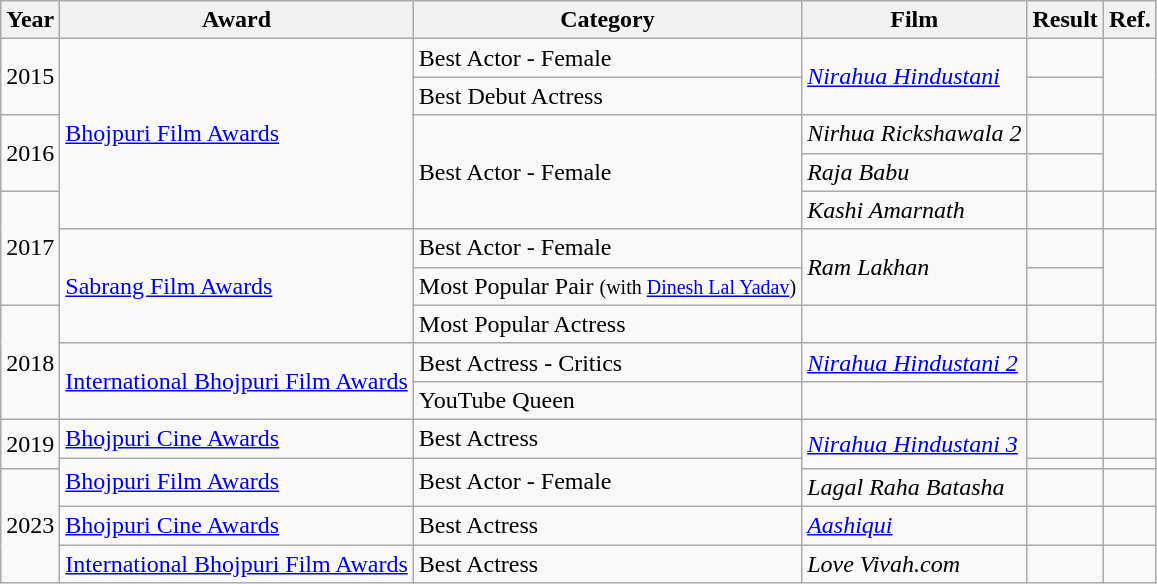<table class="wikitable">
<tr>
<th>Year</th>
<th>Award</th>
<th>Category</th>
<th>Film</th>
<th>Result</th>
<th>Ref.</th>
</tr>
<tr>
<td rowspan="2">2015</td>
<td rowspan="5"><a href='#'>Bhojpuri Film Awards</a></td>
<td>Best Actor - Female</td>
<td rowspan="2"><em><a href='#'>Nirahua Hindustani</a></em></td>
<td></td>
<td rowspan="2"></td>
</tr>
<tr>
<td>Best Debut Actress</td>
<td></td>
</tr>
<tr>
<td rowspan="2">2016</td>
<td rowspan="3">Best Actor - Female</td>
<td><em>Nirhua Rickshawala 2</em></td>
<td></td>
<td rowspan="2"></td>
</tr>
<tr>
<td><em>Raja Babu</em></td>
<td></td>
</tr>
<tr>
<td rowspan="3">2017</td>
<td><em>Kashi Amarnath</em></td>
<td></td>
<td></td>
</tr>
<tr>
<td rowspan="3"><a href='#'>Sabrang Film Awards</a></td>
<td>Best Actor - Female</td>
<td rowspan="2"><em>Ram Lakhan</em></td>
<td></td>
<td rowspan="2"></td>
</tr>
<tr>
<td>Most Popular Pair <small>(with <a href='#'>Dinesh Lal Yadav</a>)</small></td>
<td></td>
</tr>
<tr>
<td rowspan="3">2018</td>
<td>Most Popular Actress</td>
<td></td>
<td></td>
<td></td>
</tr>
<tr>
<td rowspan="2"><a href='#'>International Bhojpuri Film Awards</a></td>
<td>Best Actress - Critics</td>
<td><em><a href='#'>Nirahua Hindustani 2</a></em></td>
<td></td>
<td rowspan="2"></td>
</tr>
<tr>
<td>YouTube Queen</td>
<td></td>
<td></td>
</tr>
<tr>
<td rowspan="2">2019</td>
<td><a href='#'>Bhojpuri Cine Awards</a></td>
<td>Best Actress</td>
<td rowspan="2"><em><a href='#'>Nirahua Hindustani 3</a></em></td>
<td></td>
<td></td>
</tr>
<tr>
<td rowspan="2"><a href='#'>Bhojpuri Film Awards</a></td>
<td rowspan="2">Best Actor - Female</td>
<td></td>
<td></td>
</tr>
<tr>
<td rowspan="3">2023</td>
<td><em>Lagal Raha Batasha</em></td>
<td></td>
<td></td>
</tr>
<tr>
<td><a href='#'>Bhojpuri Cine Awards</a></td>
<td>Best Actress</td>
<td><em><a href='#'>Aashiqui</a></em></td>
<td></td>
<td></td>
</tr>
<tr>
<td><a href='#'>International Bhojpuri Film Awards</a></td>
<td>Best Actress</td>
<td><em>Love Vivah.com</em></td>
<td></td>
<td></td>
</tr>
</table>
